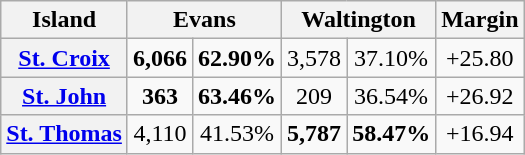<table class=wikitable>
<tr>
<th>Island</th>
<th colspan=2>Evans</th>
<th colspan=2>Waltington</th>
<th>Margin</th>
</tr>
<tr align=center>
<th><a href='#'>St. Croix</a></th>
<td><strong>6,066</strong></td>
<td><strong>62.90%</strong></td>
<td>3,578</td>
<td>37.10%</td>
<td>+25.80</td>
</tr>
<tr align=center>
<th><a href='#'>St. John</a></th>
<td><strong>363</strong></td>
<td><strong>63.46%</strong></td>
<td>209</td>
<td>36.54%</td>
<td>+26.92</td>
</tr>
<tr align=center>
<th><a href='#'>St. Thomas</a></th>
<td>4,110</td>
<td>41.53%</td>
<td><strong>5,787</strong></td>
<td><strong>58.47%</strong></td>
<td>+16.94</td>
</tr>
</table>
